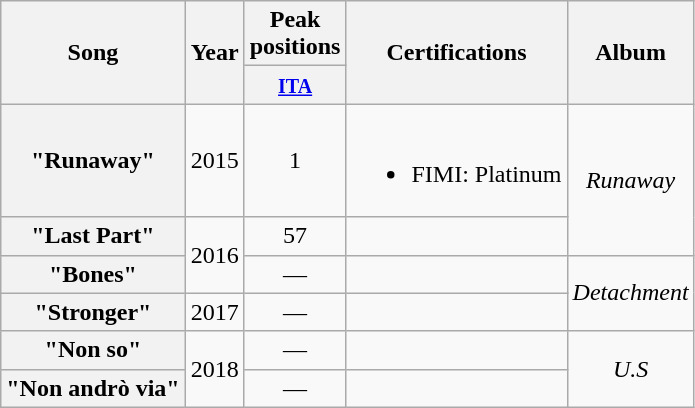<table class="wikitable plainrowheaders" style="text-align:center;">
<tr>
<th rowspan="2">Song</th>
<th rowspan="2">Year</th>
<th colspan="1">Peak positions</th>
<th rowspan="2">Certifications</th>
<th rowspan="2">Album</th>
</tr>
<tr>
<th width="35"><small><a href='#'>ITA</a></small><br></th>
</tr>
<tr>
<th scope="row">"Runaway"</th>
<td>2015</td>
<td>1</td>
<td><br><ul><li>FIMI: Platinum</li></ul></td>
<td rowspan="2"><em>Runaway</em></td>
</tr>
<tr>
<th scope="row">"Last Part"</th>
<td rowspan="2">2016</td>
<td>57<br></td>
<td></td>
</tr>
<tr>
<th scope="row">"Bones"</th>
<td>—</td>
<td></td>
<td rowspan="2"><em>Detachment</em></td>
</tr>
<tr>
<th scope="row">"Stronger"</th>
<td>2017</td>
<td>—</td>
<td></td>
</tr>
<tr>
<th scope="row">"Non so"</th>
<td rowspan="2">2018</td>
<td>—</td>
<td></td>
<td rowspan="2"><em>U.S</em></td>
</tr>
<tr>
<th scope="row">"Non andrò via"</th>
<td>—</td>
<td></td>
</tr>
</table>
